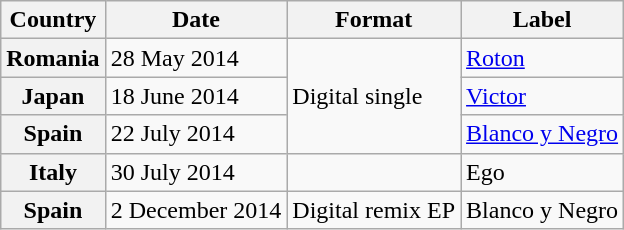<table class="wikitable plainrowheaders unsortable">
<tr>
<th>Country</th>
<th>Date</th>
<th>Format</th>
<th>Label</th>
</tr>
<tr>
<th scope="row">Romania</th>
<td>28 May 2014</td>
<td rowspan="3">Digital single</td>
<td><a href='#'>Roton</a></td>
</tr>
<tr>
<th scope="row">Japan</th>
<td>18 June 2014</td>
<td><a href='#'>Victor</a></td>
</tr>
<tr>
<th scope="row" rowspan="1">Spain</th>
<td>22 July 2014</td>
<td><a href='#'>Blanco y Negro</a></td>
</tr>
<tr>
<th scope="row">Italy</th>
<td>30 July 2014</td>
<td></td>
<td>Ego</td>
</tr>
<tr>
<th scope="row" rowspan="1">Spain</th>
<td>2 December 2014</td>
<td>Digital remix EP</td>
<td>Blanco y Negro</td>
</tr>
</table>
